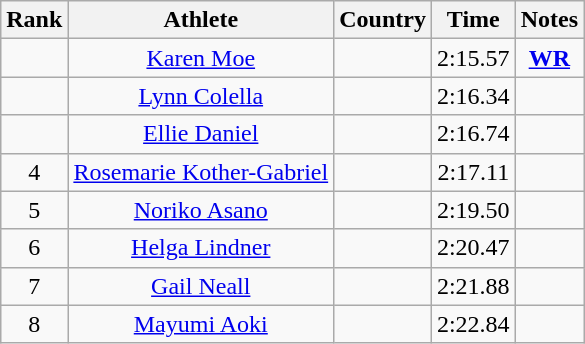<table class="wikitable sortable" style="text-align:center">
<tr>
<th>Rank</th>
<th>Athlete</th>
<th>Country</th>
<th>Time</th>
<th>Notes</th>
</tr>
<tr>
<td></td>
<td><a href='#'>Karen Moe</a></td>
<td align=left></td>
<td>2:15.57</td>
<td><strong><a href='#'>WR</a></strong></td>
</tr>
<tr>
<td></td>
<td><a href='#'>Lynn Colella</a></td>
<td align=left></td>
<td>2:16.34</td>
<td><strong>  </strong></td>
</tr>
<tr>
<td></td>
<td><a href='#'>Ellie Daniel</a></td>
<td align=left></td>
<td>2:16.74</td>
<td><strong> </strong></td>
</tr>
<tr>
<td>4</td>
<td><a href='#'>Rosemarie Kother-Gabriel</a></td>
<td align=left></td>
<td>2:17.11</td>
<td><strong> </strong></td>
</tr>
<tr>
<td>5</td>
<td><a href='#'>Noriko Asano</a></td>
<td align=left></td>
<td>2:19.50</td>
<td><strong> </strong></td>
</tr>
<tr>
<td>6</td>
<td><a href='#'>Helga Lindner</a></td>
<td align=left></td>
<td>2:20.47</td>
<td><strong> </strong></td>
</tr>
<tr>
<td>7</td>
<td><a href='#'>Gail Neall</a></td>
<td align=left></td>
<td>2:21.88</td>
<td><strong> </strong></td>
</tr>
<tr>
<td>8</td>
<td><a href='#'>Mayumi Aoki</a></td>
<td align=left></td>
<td>2:22.84</td>
<td><strong> </strong></td>
</tr>
</table>
